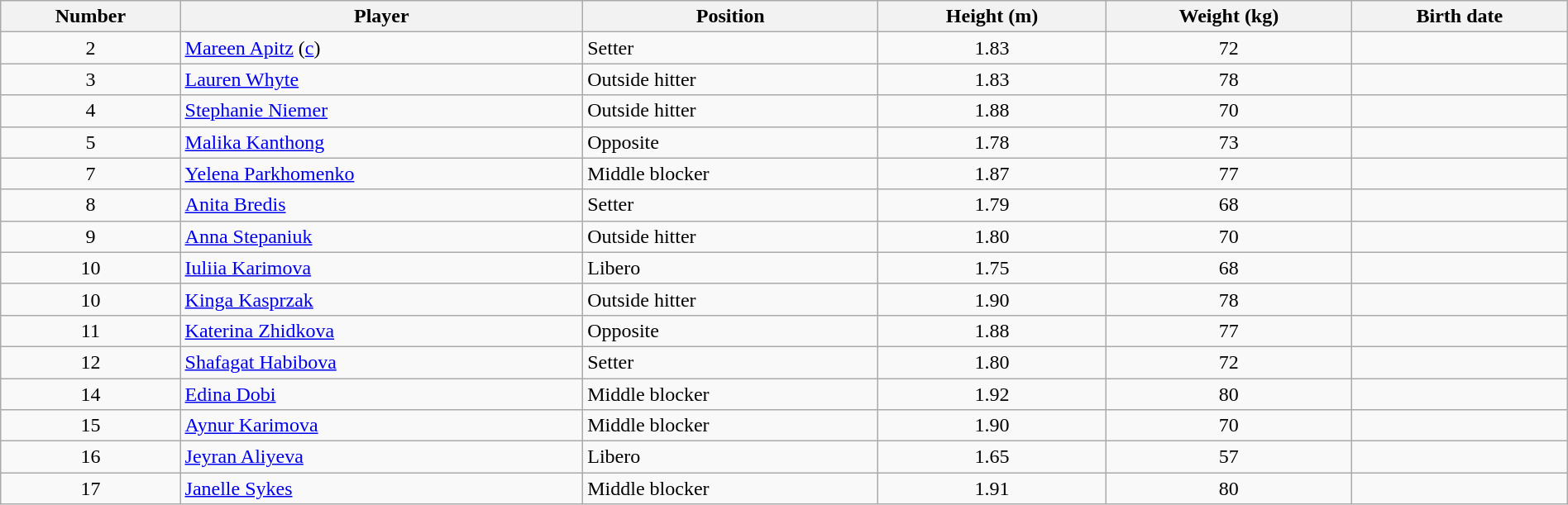<table class="wikitable" style="width:100%;">
<tr>
<th>Number</th>
<th>Player</th>
<th>Position</th>
<th>Height (m)</th>
<th>Weight (kg)</th>
<th>Birth date</th>
</tr>
<tr>
<td align=center>2</td>
<td> <a href='#'>Mareen Apitz</a>  (<a href='#'>c</a>)</td>
<td>Setter</td>
<td align=center>1.83</td>
<td align=center>72</td>
<td></td>
</tr>
<tr>
<td align=center>3</td>
<td> <a href='#'>Lauren Whyte</a></td>
<td>Outside hitter</td>
<td align=center>1.83</td>
<td align=center>78</td>
<td></td>
</tr>
<tr>
<td align=center>4</td>
<td> <a href='#'>Stephanie Niemer</a></td>
<td>Outside hitter</td>
<td align=center>1.88</td>
<td align=center>70</td>
<td></td>
</tr>
<tr>
<td align=center>5</td>
<td> <a href='#'>Malika Kanthong</a></td>
<td>Opposite</td>
<td align=center>1.78</td>
<td align=center>73</td>
<td></td>
</tr>
<tr>
<td align=center>7</td>
<td> <a href='#'>Yelena Parkhomenko</a></td>
<td>Middle blocker</td>
<td align=center>1.87</td>
<td align=center>77</td>
<td></td>
</tr>
<tr>
<td align=center>8</td>
<td> <a href='#'>Anita Bredis</a></td>
<td>Setter</td>
<td align=center>1.79</td>
<td align=center>68</td>
<td></td>
</tr>
<tr>
<td align=center>9</td>
<td> <a href='#'>Anna Stepaniuk</a></td>
<td>Outside hitter</td>
<td align=center>1.80</td>
<td align=center>70</td>
<td></td>
</tr>
<tr>
<td align=center>10</td>
<td> <a href='#'>Iuliia Karimova</a></td>
<td>Libero</td>
<td align=center>1.75</td>
<td align=center>68</td>
<td></td>
</tr>
<tr>
<td align=center>10</td>
<td> <a href='#'>Kinga Kasprzak</a></td>
<td>Outside hitter</td>
<td align=center>1.90</td>
<td align=center>78</td>
<td></td>
</tr>
<tr>
<td align=center>11</td>
<td> <a href='#'>Katerina Zhidkova</a></td>
<td>Opposite</td>
<td align=center>1.88</td>
<td align=center>77</td>
<td></td>
</tr>
<tr>
<td align=center>12</td>
<td> <a href='#'>Shafagat Habibova</a></td>
<td>Setter</td>
<td align=center>1.80</td>
<td align=center>72</td>
<td></td>
</tr>
<tr>
<td align=center>14</td>
<td> <a href='#'>Edina Dobi</a></td>
<td>Middle blocker</td>
<td align=center>1.92</td>
<td align=center>80</td>
<td></td>
</tr>
<tr>
<td align=center>15</td>
<td> <a href='#'>Aynur Karimova</a></td>
<td>Middle blocker</td>
<td align=center>1.90</td>
<td align=center>70</td>
<td></td>
</tr>
<tr>
<td align=center>16</td>
<td> <a href='#'>Jeyran Aliyeva</a></td>
<td>Libero</td>
<td align=center>1.65</td>
<td align=center>57</td>
<td></td>
</tr>
<tr>
<td align=center>17</td>
<td> <a href='#'>Janelle Sykes</a></td>
<td>Middle blocker</td>
<td align=center>1.91</td>
<td align=center>80</td>
<td></td>
</tr>
</table>
